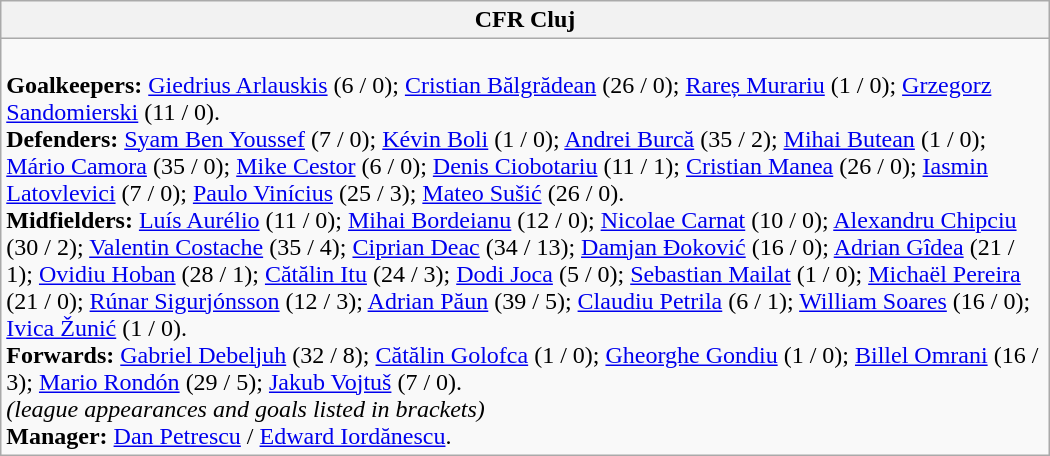<table class="wikitable" style="width:700px">
<tr>
<th>CFR Cluj</th>
</tr>
<tr>
<td><br><strong>Goalkeepers:</strong> <a href='#'>Giedrius Arlauskis</a>  (6 / 0); <a href='#'>Cristian Bălgrădean</a> (26 / 0); <a href='#'>Rareș Murariu</a> (1 / 0); <a href='#'>Grzegorz Sandomierski</a>  (11 / 0).<br>
<strong>Defenders:</strong> <a href='#'>Syam Ben Youssef</a>  (7 / 0); <a href='#'>Kévin Boli</a>  (1 / 0); <a href='#'>Andrei Burcă</a> (35 / 2); <a href='#'>Mihai Butean</a> (1 / 0); <a href='#'>Mário Camora</a>  (35 / 0); <a href='#'>Mike Cestor</a>  (6 / 0); <a href='#'>Denis Ciobotariu</a> (11 / 1); <a href='#'>Cristian Manea</a> (26 / 0); <a href='#'>Iasmin Latovlevici</a> (7 / 0); <a href='#'>Paulo Vinícius</a>  (25 / 3); <a href='#'>Mateo Sušić</a>  (26 / 0).<br>
<strong>Midfielders:</strong>  <a href='#'>Luís Aurélio</a>  (11 / 0); <a href='#'>Mihai Bordeianu</a> (12 / 0); <a href='#'>Nicolae Carnat</a> (10 / 0); <a href='#'>Alexandru Chipciu</a> (30 / 2); <a href='#'>Valentin Costache</a> (35 / 4); <a href='#'>Ciprian Deac</a> (34 / 13); <a href='#'>Damjan Đoković</a>  (16 / 0); <a href='#'>Adrian Gîdea</a> (21 / 1); <a href='#'>Ovidiu Hoban</a> (28 / 1); <a href='#'>Cătălin Itu</a> (24 / 3); <a href='#'>Dodi Joca</a> (5 / 0); <a href='#'>Sebastian Mailat</a> (1 / 0); <a href='#'>Michaël Pereira</a>  (21 / 0); <a href='#'>Rúnar Sigurjónsson</a>  (12 / 3); <a href='#'>Adrian Păun</a> (39 / 5); <a href='#'>Claudiu Petrila</a> (6 / 1); <a href='#'>William Soares</a>  (16 / 0); <a href='#'>Ivica Žunić</a>  (1 / 0).<br>
<strong>Forwards:</strong> <a href='#'>Gabriel Debeljuh</a>  (32 / 8); <a href='#'>Cătălin Golofca</a> (1 / 0); <a href='#'>Gheorghe Gondiu</a>  (1 / 0); <a href='#'>Billel Omrani</a>  (16 / 3); <a href='#'>Mario Rondón</a>  (29 / 5); <a href='#'>Jakub Vojtuš</a>  (7 / 0).
<br><em>(league appearances and goals listed in brackets)</em><br><strong>Manager:</strong> <a href='#'>Dan Petrescu</a> / <a href='#'>Edward Iordănescu</a>.</td>
</tr>
</table>
